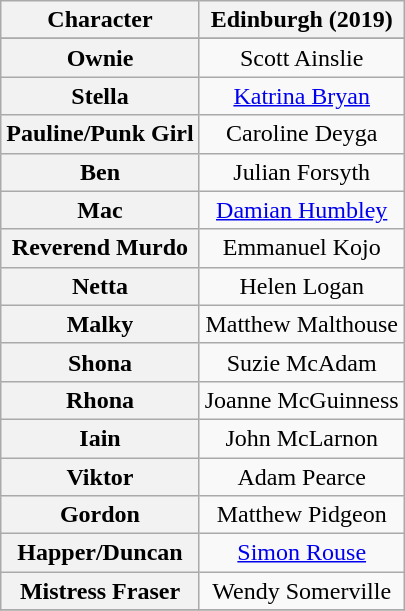<table class="wikitable">
<tr>
<th scope="col">Character</th>
<th scope="col" class="unsortable">Edinburgh (2019)</th>
</tr>
<tr>
</tr>
<tr>
<th scope="row">Ownie</th>
<td align="center" colspan="1">Scott Ainslie</td>
</tr>
<tr>
<th scope="row">Stella</th>
<td align="center" colspan="1"><a href='#'>Katrina Bryan</a></td>
</tr>
<tr>
<th scope="row">Pauline/Punk Girl</th>
<td align="center" colspan="1">Caroline Deyga</td>
</tr>
<tr>
<th scope="row">Ben</th>
<td align="center" colspan="1">Julian Forsyth</td>
</tr>
<tr>
<th scope="row">Mac</th>
<td align="center" colspan="1"><a href='#'>Damian Humbley</a></td>
</tr>
<tr>
<th scope="row">Reverend Murdo</th>
<td align="center" colspan="1">Emmanuel Kojo</td>
</tr>
<tr>
<th scope="row">Netta</th>
<td align="center" colspan="1">Helen Logan</td>
</tr>
<tr>
<th scope="row">Malky</th>
<td align="center" colspan="1">Matthew Malthouse</td>
</tr>
<tr>
<th scope="row">Shona</th>
<td align="center" colspan="1">Suzie McAdam</td>
</tr>
<tr>
<th scope="row">Rhona</th>
<td align="center" colspan="1">Joanne McGuinness</td>
</tr>
<tr>
<th scope="row">Iain</th>
<td align="center" colspan="1">John McLarnon</td>
</tr>
<tr>
<th scope="row">Viktor</th>
<td align="center" colspan="1">Adam Pearce</td>
</tr>
<tr>
<th scope="row">Gordon</th>
<td align="center" colspan="1">Matthew Pidgeon</td>
</tr>
<tr>
<th scope="row">Happer/Duncan</th>
<td align="center" colspan="1"><a href='#'>Simon Rouse</a></td>
</tr>
<tr>
<th scope="row">Mistress Fraser</th>
<td align="center" colspan="1">Wendy Somerville</td>
</tr>
<tr>
</tr>
</table>
